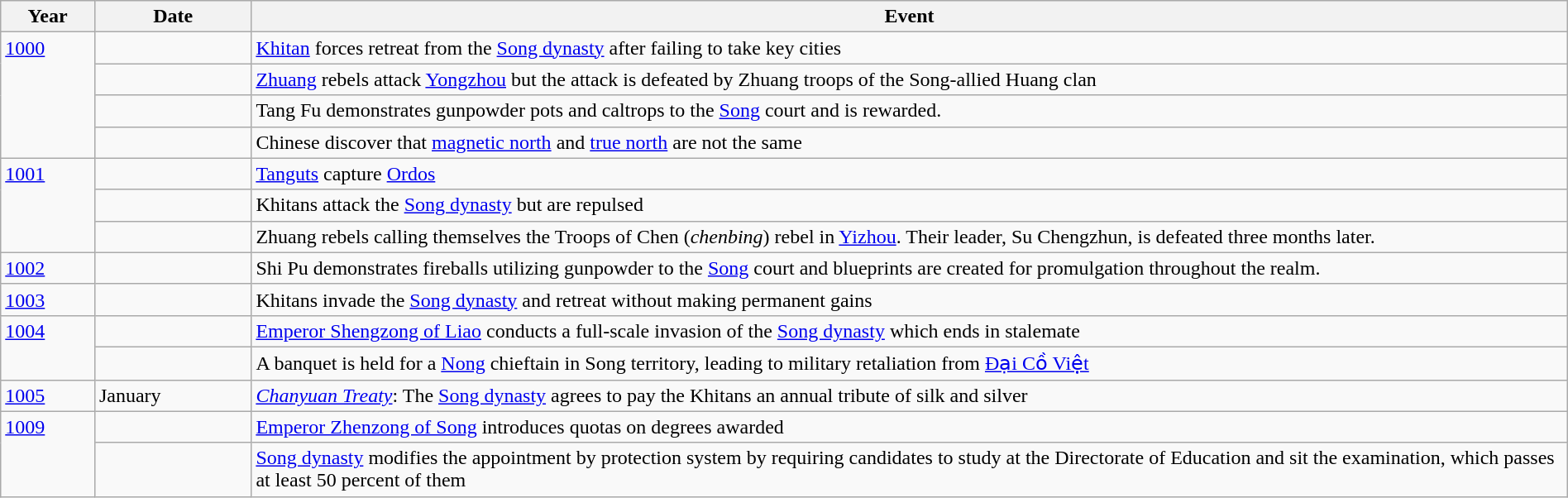<table class="wikitable" width="100%">
<tr>
<th style="width:6%">Year</th>
<th style="width:10%">Date</th>
<th>Event</th>
</tr>
<tr>
<td rowspan="4" valign="top"><a href='#'>1000</a></td>
<td></td>
<td><a href='#'>Khitan</a> forces retreat from the <a href='#'>Song dynasty</a> after failing to take key cities</td>
</tr>
<tr>
<td></td>
<td><a href='#'>Zhuang</a> rebels attack <a href='#'>Yongzhou</a> but the attack is defeated by Zhuang troops of the Song-allied Huang clan</td>
</tr>
<tr>
<td></td>
<td>Tang Fu demonstrates gunpowder pots and caltrops to the <a href='#'>                              Song</a> court and is rewarded.</td>
</tr>
<tr>
<td></td>
<td>Chinese discover that <a href='#'>magnetic north</a> and <a href='#'>true north</a> are not the same</td>
</tr>
<tr>
<td rowspan="3" valign="top"><a href='#'>1001</a></td>
<td></td>
<td><a href='#'>Tanguts</a> capture <a href='#'>Ordos</a></td>
</tr>
<tr>
<td></td>
<td>Khitans attack the <a href='#'>Song dynasty</a> but are repulsed</td>
</tr>
<tr>
<td></td>
<td>Zhuang rebels calling themselves the Troops of Chen (<em>chenbing</em>) rebel in <a href='#'>Yizhou</a>. Their leader, Su Chengzhun, is defeated three months later.</td>
</tr>
<tr>
<td><a href='#'>1002</a></td>
<td></td>
<td>Shi Pu demonstrates fireballs utilizing gunpowder to the <a href='#'>Song</a> court and blueprints are created for promulgation throughout the realm.</td>
</tr>
<tr>
<td><a href='#'>1003</a></td>
<td></td>
<td>Khitans invade the <a href='#'>Song dynasty</a> and retreat without making permanent gains</td>
</tr>
<tr>
<td rowspan="2" valign="top"><a href='#'>1004</a></td>
<td></td>
<td><a href='#'>Emperor Shengzong of Liao</a> conducts a full-scale invasion of the <a href='#'>Song dynasty</a> which ends in stalemate</td>
</tr>
<tr>
<td></td>
<td>A banquet is held for a <a href='#'>Nong</a> chieftain in Song territory, leading to military retaliation from <a href='#'>Đại Cồ Việt</a></td>
</tr>
<tr>
<td><a href='#'>1005</a></td>
<td>January</td>
<td><em><a href='#'>Chanyuan Treaty</a></em>: The <a href='#'>Song dynasty</a> agrees to pay the Khitans an annual tribute of silk and silver</td>
</tr>
<tr>
<td rowspan="2" valign="top"><a href='#'>1009</a></td>
<td></td>
<td><a href='#'>Emperor Zhenzong of Song</a> introduces quotas on degrees awarded</td>
</tr>
<tr>
<td></td>
<td><a href='#'>Song dynasty</a> modifies the appointment by protection system by requiring candidates to study at the Directorate of Education and sit the examination, which passes at least 50 percent of them</td>
</tr>
</table>
